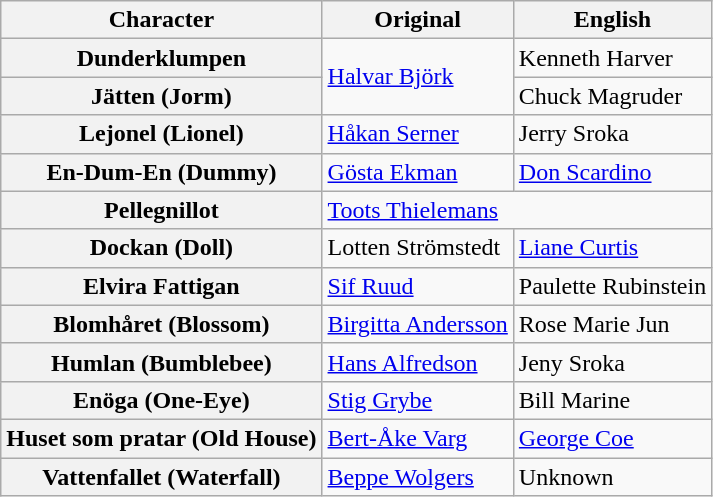<table class="wikitable">
<tr>
<th>Character</th>
<th>Original</th>
<th>English</th>
</tr>
<tr>
<th>Dunderklumpen</th>
<td rowspan="2"><a href='#'>Halvar Björk</a></td>
<td>Kenneth Harver</td>
</tr>
<tr>
<th>Jätten (Jorm)</th>
<td>Chuck Magruder</td>
</tr>
<tr>
<th>Lejonel (Lionel)</th>
<td><a href='#'>Håkan Serner</a></td>
<td>Jerry Sroka</td>
</tr>
<tr>
<th>En-Dum-En (Dummy)</th>
<td><a href='#'>Gösta Ekman</a></td>
<td><a href='#'>Don Scardino</a></td>
</tr>
<tr>
<th>Pellegnillot</th>
<td colspan="2"><a href='#'>Toots Thielemans</a></td>
</tr>
<tr>
<th>Dockan (Doll)</th>
<td>Lotten Strömstedt</td>
<td><a href='#'>Liane Curtis</a></td>
</tr>
<tr>
<th>Elvira Fattigan</th>
<td><a href='#'>Sif Ruud</a></td>
<td>Paulette Rubinstein</td>
</tr>
<tr>
<th>Blomhåret (Blossom)</th>
<td><a href='#'>Birgitta Andersson</a></td>
<td>Rose Marie Jun</td>
</tr>
<tr>
<th>Humlan (Bumblebee)</th>
<td><a href='#'>Hans Alfredson</a></td>
<td>Jeny Sroka</td>
</tr>
<tr>
<th>Enöga (One-Eye)</th>
<td><a href='#'>Stig Grybe</a></td>
<td>Bill Marine</td>
</tr>
<tr>
<th>Huset som pratar (Old House)</th>
<td><a href='#'>Bert-Åke Varg</a></td>
<td><a href='#'>George Coe</a></td>
</tr>
<tr>
<th>Vattenfallet (Waterfall)</th>
<td><a href='#'>Beppe Wolgers</a></td>
<td>Unknown</td>
</tr>
</table>
